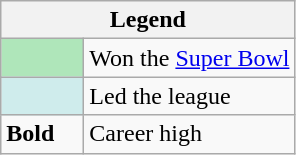<table class="wikitable mw-collapsible mw-collapsed">
<tr>
<th colspan="2">Legend</th>
</tr>
<tr>
<td style="background:#afe6ba; width:3em;"></td>
<td>Won the <a href='#'>Super Bowl</a></td>
</tr>
<tr>
<td style="background:#cfecec; width:3em;"></td>
<td>Led the league</td>
</tr>
<tr>
<td><strong>Bold</strong></td>
<td>Career high</td>
</tr>
</table>
